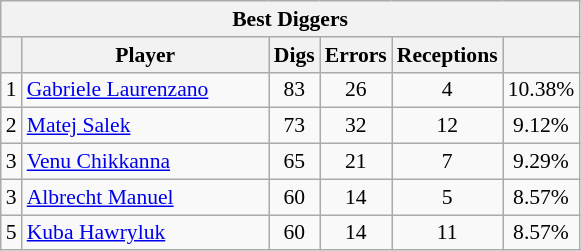<table class="wikitable sortable" style=font-size:90%>
<tr>
<th colspan=7>Best Diggers</th>
</tr>
<tr>
<th></th>
<th width=158>Player</th>
<th width=20>Digs</th>
<th width=20>Errors</th>
<th width=20>Receptions</th>
<th width=20></th>
</tr>
<tr>
<td>1</td>
<td> <a href='#'>Gabriele Laurenzano</a></td>
<td align=center>83</td>
<td align=center>26</td>
<td align=center>4</td>
<td align=center>10.38%</td>
</tr>
<tr>
<td>2</td>
<td> <a href='#'>Matej Salek</a></td>
<td align=center>73</td>
<td align=center>32</td>
<td align=center>12</td>
<td align=center>9.12%</td>
</tr>
<tr>
<td>3</td>
<td> <a href='#'>Venu Chikkanna</a></td>
<td align=center>65</td>
<td align=center>21</td>
<td align=center>7</td>
<td align=center>9.29%</td>
</tr>
<tr>
<td>3</td>
<td> <a href='#'>Albrecht Manuel</a></td>
<td align=center>60</td>
<td align=center>14</td>
<td align=center>5</td>
<td align=center>8.57%</td>
</tr>
<tr>
<td>5</td>
<td> <a href='#'>Kuba Hawryluk</a></td>
<td align=center>60</td>
<td align=center>14</td>
<td align=center>11</td>
<td align=center>8.57%</td>
</tr>
</table>
